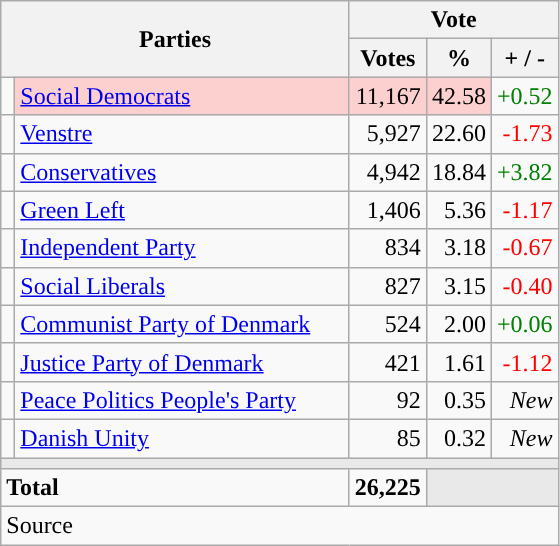<table class="wikitable" style="text-align:right;">
<tr>
<th style="text-align:centre;" rowspan="2" colspan="2" width="225">Parties</th>
<th colspan="3">Vote</th>
</tr>
<tr>
<th width="15">Votes</th>
<th width="15">%</th>
<th width="15">+ / -</th>
</tr>
<tr>
<td width="2" style="color:inherit;background:"></td>
<td bgcolor=#fbd0ce  align="left"><a href='#'>Social Democrats</a></td>
<td bgcolor=#fbd0ce>11,167</td>
<td bgcolor=#fbd0ce>42.58</td>
<td style=color:green;>+0.52</td>
</tr>
<tr>
<td width="2" style="color:inherit;background:"></td>
<td align="left"><a href='#'>Venstre</a></td>
<td>5,927</td>
<td>22.60</td>
<td style=color:red;>-1.73</td>
</tr>
<tr>
<td width="2" style="color:inherit;background:"></td>
<td align="left"><a href='#'>Conservatives</a></td>
<td>4,942</td>
<td>18.84</td>
<td style=color:green;>+3.82</td>
</tr>
<tr>
<td width="2" style="color:inherit;background:"></td>
<td align="left"><a href='#'>Green Left</a></td>
<td>1,406</td>
<td>5.36</td>
<td style=color:red;>-1.17</td>
</tr>
<tr>
<td width="2" style="color:inherit;background:"></td>
<td align="left"><a href='#'>Independent Party</a></td>
<td>834</td>
<td>3.18</td>
<td style=color:red;>-0.67</td>
</tr>
<tr>
<td width="2" style="color:inherit;background:"></td>
<td align="left"><a href='#'>Social Liberals</a></td>
<td>827</td>
<td>3.15</td>
<td style=color:red;>-0.40</td>
</tr>
<tr>
<td width="2" style="color:inherit;background:"></td>
<td align="left"><a href='#'>Communist Party of Denmark</a></td>
<td>524</td>
<td>2.00</td>
<td style=color:green;>+0.06</td>
</tr>
<tr>
<td width="2" style="color:inherit;background:"></td>
<td align="left"><a href='#'>Justice Party of Denmark</a></td>
<td>421</td>
<td>1.61</td>
<td style=color:red;>-1.12</td>
</tr>
<tr>
<td width="2" style="color:inherit;background:"></td>
<td align="left"><a href='#'>Peace Politics People's Party</a></td>
<td>92</td>
<td>0.35</td>
<td><em>New</em></td>
</tr>
<tr>
<td width="2" style="color:inherit;background:"></td>
<td align="left"><a href='#'>Danish Unity</a></td>
<td>85</td>
<td>0.32</td>
<td><em>New</em></td>
</tr>
<tr>
<td colspan="7" bgcolor="#E9E9E9"></td>
</tr>
<tr>
<td align="left" colspan="2"><strong>Total</strong></td>
<td><strong>26,225</strong></td>
<td bgcolor="#E9E9E9" colspan="2"></td>
</tr>
<tr>
<td align="left" colspan="6">Source</td>
</tr>
</table>
